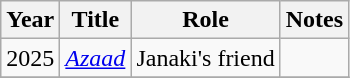<table class="wikitable">
<tr>
<th>Year</th>
<th>Title</th>
<th>Role</th>
<th>Notes</th>
</tr>
<tr>
<td>2025</td>
<td><em><a href='#'>Azaad</a></em></td>
<td>Janaki's friend</td>
<td></td>
</tr>
<tr>
</tr>
</table>
